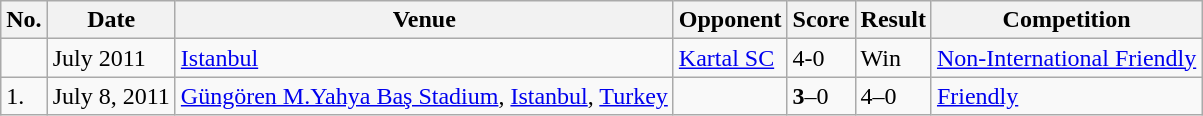<table class="wikitable" style="font-size:100%;">
<tr>
<th>No.</th>
<th>Date</th>
<th>Venue</th>
<th>Opponent</th>
<th>Score</th>
<th>Result</th>
<th>Competition</th>
</tr>
<tr>
<td></td>
<td>July 2011</td>
<td><a href='#'>Istanbul</a></td>
<td> <a href='#'>Kartal SC</a></td>
<td>4-0</td>
<td>Win</td>
<td><a href='#'>Non-International Friendly</a></td>
</tr>
<tr>
<td>1.</td>
<td>July 8, 2011</td>
<td><a href='#'>Güngören M.Yahya Baş Stadium</a>, <a href='#'>Istanbul</a>, <a href='#'>Turkey</a></td>
<td></td>
<td><strong>3</strong>–0</td>
<td>4–0</td>
<td><a href='#'>Friendly</a></td>
</tr>
</table>
